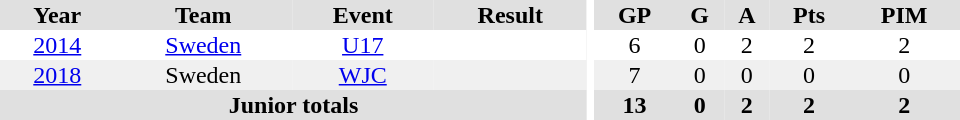<table border="0" cellpadding="1" cellspacing="0" ID="Table3" style="text-align:center; width:40em">
<tr ALIGN="center" bgcolor="#e0e0e0">
<th>Year</th>
<th>Team</th>
<th>Event</th>
<th>Result</th>
<th rowspan="99" bgcolor="#ffffff"></th>
<th>GP</th>
<th>G</th>
<th>A</th>
<th>Pts</th>
<th>PIM</th>
</tr>
<tr>
<td><a href='#'>2014</a></td>
<td><a href='#'>Sweden</a></td>
<td><a href='#'>U17</a></td>
<td></td>
<td>6</td>
<td>0</td>
<td>2</td>
<td>2</td>
<td>2</td>
</tr>
<tr bgcolor="#f0f0f0">
<td><a href='#'>2018</a></td>
<td>Sweden</td>
<td><a href='#'>WJC</a></td>
<td></td>
<td>7</td>
<td>0</td>
<td>0</td>
<td>0</td>
<td>0</td>
</tr>
<tr bgcolor="#e0e0e0">
<th colspan="4">Junior totals</th>
<th>13</th>
<th>0</th>
<th>2</th>
<th>2</th>
<th>2</th>
</tr>
</table>
